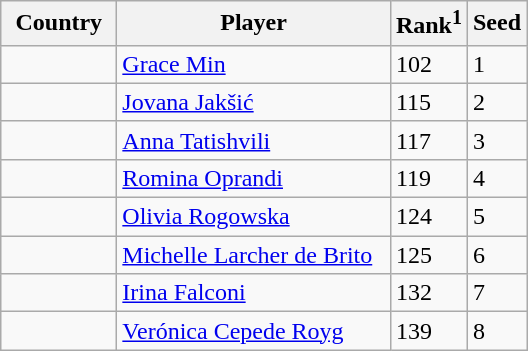<table class="sortable wikitable">
<tr>
<th width="70">Country</th>
<th width="175">Player</th>
<th>Rank<sup>1</sup></th>
<th>Seed</th>
</tr>
<tr>
<td></td>
<td><a href='#'>Grace Min</a></td>
<td>102</td>
<td>1</td>
</tr>
<tr>
<td></td>
<td><a href='#'>Jovana Jakšić</a></td>
<td>115</td>
<td>2</td>
</tr>
<tr>
<td></td>
<td><a href='#'>Anna Tatishvili</a></td>
<td>117</td>
<td>3</td>
</tr>
<tr>
<td></td>
<td><a href='#'>Romina Oprandi</a></td>
<td>119</td>
<td>4</td>
</tr>
<tr>
<td></td>
<td><a href='#'>Olivia Rogowska</a></td>
<td>124</td>
<td>5</td>
</tr>
<tr>
<td></td>
<td><a href='#'>Michelle Larcher de Brito</a></td>
<td>125</td>
<td>6</td>
</tr>
<tr>
<td></td>
<td><a href='#'>Irina Falconi</a></td>
<td>132</td>
<td>7</td>
</tr>
<tr>
<td></td>
<td><a href='#'>Verónica Cepede Royg</a></td>
<td>139</td>
<td>8</td>
</tr>
</table>
